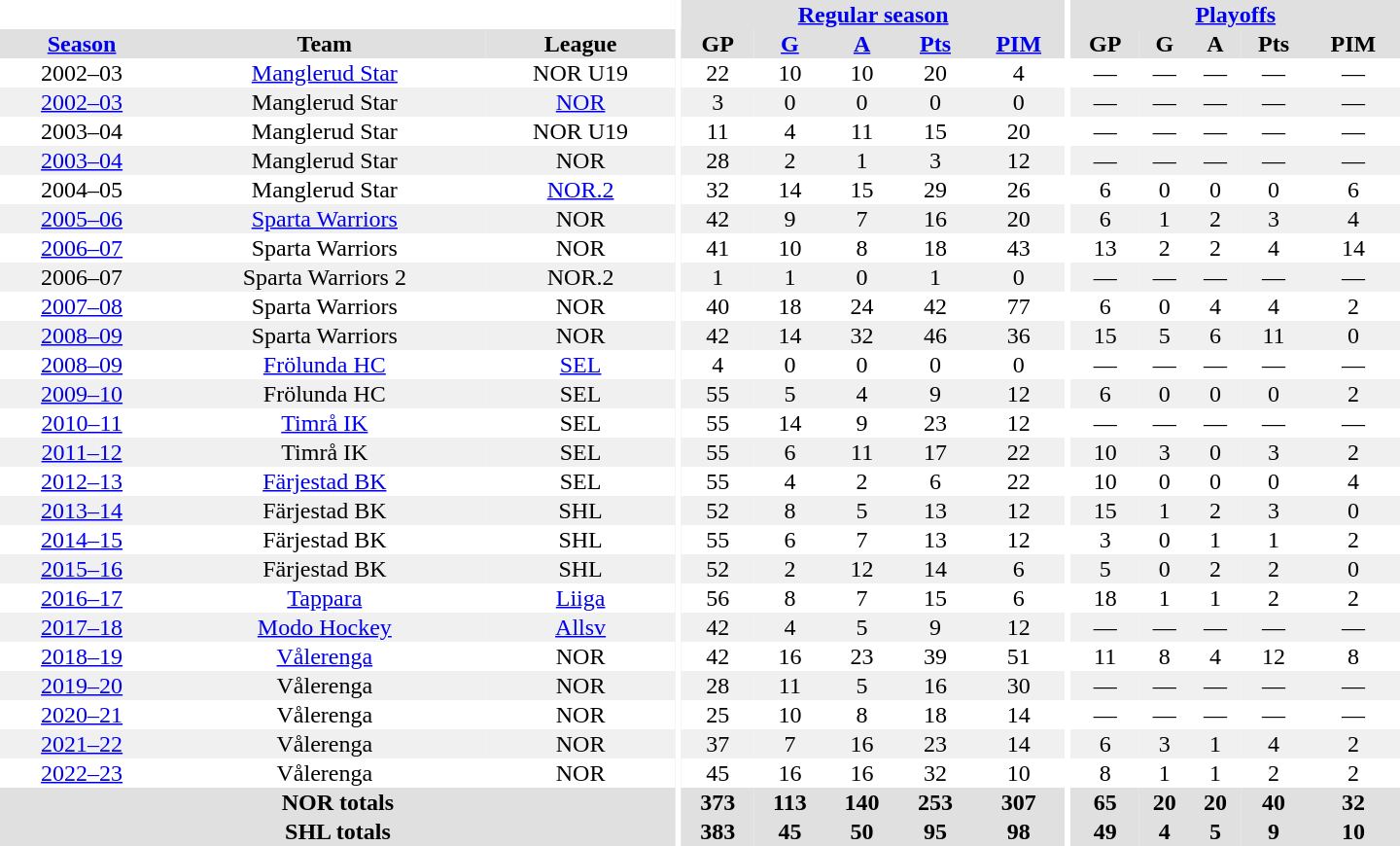<table border="0" cellpadding="1" cellspacing="0" style="text-align:center; width:60em">
<tr bgcolor="#e0e0e0">
<th colspan="3" bgcolor="#ffffff"></th>
<th rowspan="99" bgcolor="#ffffff"></th>
<th colspan="5"><a href='#'>Regular season</a></th>
<th rowspan="99" bgcolor="#ffffff"></th>
<th colspan="5"><a href='#'>Playoffs</a></th>
</tr>
<tr bgcolor="#e0e0e0">
<th><a href='#'>Season</a></th>
<th>Team</th>
<th>League</th>
<th>GP</th>
<th><a href='#'>G</a></th>
<th><a href='#'>A</a></th>
<th><a href='#'>Pts</a></th>
<th><a href='#'>PIM</a></th>
<th>GP</th>
<th>G</th>
<th>A</th>
<th>Pts</th>
<th>PIM</th>
</tr>
<tr>
<td>2002–03</td>
<td><a href='#'>Manglerud Star</a></td>
<td>NOR U19</td>
<td>22</td>
<td>10</td>
<td>10</td>
<td>20</td>
<td>4</td>
<td>—</td>
<td>—</td>
<td>—</td>
<td>—</td>
<td>—</td>
</tr>
<tr bgcolor="#f0f0f0">
<td><a href='#'>2002–03</a></td>
<td>Manglerud Star</td>
<td><a href='#'>NOR</a></td>
<td>3</td>
<td>0</td>
<td>0</td>
<td>0</td>
<td>0</td>
<td>—</td>
<td>—</td>
<td>—</td>
<td>—</td>
<td>—</td>
</tr>
<tr>
<td>2003–04</td>
<td>Manglerud Star</td>
<td>NOR U19</td>
<td>11</td>
<td>4</td>
<td>11</td>
<td>15</td>
<td>20</td>
<td>—</td>
<td>—</td>
<td>—</td>
<td>—</td>
<td>—</td>
</tr>
<tr bgcolor="#f0f0f0">
<td><a href='#'>2003–04</a></td>
<td>Manglerud Star</td>
<td>NOR</td>
<td>28</td>
<td>2</td>
<td>1</td>
<td>3</td>
<td>12</td>
<td>—</td>
<td>—</td>
<td>—</td>
<td>—</td>
<td>—</td>
</tr>
<tr>
<td>2004–05</td>
<td>Manglerud Star</td>
<td><a href='#'>NOR.2</a></td>
<td>32</td>
<td>14</td>
<td>15</td>
<td>29</td>
<td>26</td>
<td>6</td>
<td>0</td>
<td>0</td>
<td>0</td>
<td>6</td>
</tr>
<tr bgcolor="#f0f0f0">
<td><a href='#'>2005–06</a></td>
<td><a href='#'>Sparta Warriors</a></td>
<td>NOR</td>
<td>42</td>
<td>9</td>
<td>7</td>
<td>16</td>
<td>20</td>
<td>6</td>
<td>1</td>
<td>2</td>
<td>3</td>
<td>4</td>
</tr>
<tr>
<td><a href='#'>2006–07</a></td>
<td>Sparta Warriors</td>
<td>NOR</td>
<td>41</td>
<td>10</td>
<td>8</td>
<td>18</td>
<td>43</td>
<td>13</td>
<td>2</td>
<td>2</td>
<td>4</td>
<td>14</td>
</tr>
<tr bgcolor="#f0f0f0">
<td>2006–07</td>
<td>Sparta Warriors 2</td>
<td>NOR.2</td>
<td>1</td>
<td>1</td>
<td>0</td>
<td>1</td>
<td>0</td>
<td>—</td>
<td>—</td>
<td>—</td>
<td>—</td>
<td>—</td>
</tr>
<tr>
<td><a href='#'>2007–08</a></td>
<td>Sparta Warriors</td>
<td>NOR</td>
<td>40</td>
<td>18</td>
<td>24</td>
<td>42</td>
<td>77</td>
<td>6</td>
<td>0</td>
<td>4</td>
<td>4</td>
<td>2</td>
</tr>
<tr bgcolor="#f0f0f0">
<td><a href='#'>2008–09</a></td>
<td>Sparta Warriors</td>
<td>NOR</td>
<td>42</td>
<td>14</td>
<td>32</td>
<td>46</td>
<td>36</td>
<td>15</td>
<td>5</td>
<td>6</td>
<td>11</td>
<td>0</td>
</tr>
<tr>
<td><a href='#'>2008–09</a></td>
<td><a href='#'>Frölunda HC</a></td>
<td><a href='#'>SEL</a></td>
<td>4</td>
<td>0</td>
<td>0</td>
<td>0</td>
<td>0</td>
<td>—</td>
<td>—</td>
<td>—</td>
<td>—</td>
<td>—</td>
</tr>
<tr bgcolor="#f0f0f0">
<td><a href='#'>2009–10</a></td>
<td>Frölunda HC</td>
<td>SEL</td>
<td>55</td>
<td>5</td>
<td>4</td>
<td>9</td>
<td>12</td>
<td>6</td>
<td>0</td>
<td>0</td>
<td>0</td>
<td>2</td>
</tr>
<tr>
<td><a href='#'>2010–11</a></td>
<td><a href='#'>Timrå IK</a></td>
<td>SEL</td>
<td>55</td>
<td>14</td>
<td>9</td>
<td>23</td>
<td>12</td>
<td>—</td>
<td>—</td>
<td>—</td>
<td>—</td>
<td>—</td>
</tr>
<tr bgcolor="#f0f0f0">
<td><a href='#'>2011–12</a></td>
<td>Timrå IK</td>
<td>SEL</td>
<td>55</td>
<td>6</td>
<td>11</td>
<td>17</td>
<td>22</td>
<td>10</td>
<td>3</td>
<td>0</td>
<td>3</td>
<td>2</td>
</tr>
<tr>
<td><a href='#'>2012–13</a></td>
<td><a href='#'>Färjestad BK</a></td>
<td>SEL</td>
<td>55</td>
<td>4</td>
<td>2</td>
<td>6</td>
<td>22</td>
<td>10</td>
<td>0</td>
<td>0</td>
<td>0</td>
<td>4</td>
</tr>
<tr bgcolor="#f0f0f0">
<td><a href='#'>2013–14</a></td>
<td>Färjestad BK</td>
<td>SHL</td>
<td>52</td>
<td>8</td>
<td>5</td>
<td>13</td>
<td>12</td>
<td>15</td>
<td>1</td>
<td>2</td>
<td>3</td>
<td>0</td>
</tr>
<tr>
<td><a href='#'>2014–15</a></td>
<td>Färjestad BK</td>
<td>SHL</td>
<td>55</td>
<td>6</td>
<td>7</td>
<td>13</td>
<td>12</td>
<td>3</td>
<td>0</td>
<td>1</td>
<td>1</td>
<td>2</td>
</tr>
<tr bgcolor="#f0f0f0">
<td><a href='#'>2015–16</a></td>
<td>Färjestad BK</td>
<td>SHL</td>
<td>52</td>
<td>2</td>
<td>12</td>
<td>14</td>
<td>6</td>
<td>5</td>
<td>0</td>
<td>2</td>
<td>2</td>
<td>0</td>
</tr>
<tr>
<td><a href='#'>2016–17</a></td>
<td><a href='#'>Tappara</a></td>
<td><a href='#'>Liiga</a></td>
<td>56</td>
<td>8</td>
<td>7</td>
<td>15</td>
<td>6</td>
<td>18</td>
<td>1</td>
<td>1</td>
<td>2</td>
<td>2</td>
</tr>
<tr bgcolor="#f0f0f0">
<td><a href='#'>2017–18</a></td>
<td><a href='#'>Modo Hockey</a></td>
<td><a href='#'>Allsv</a></td>
<td>42</td>
<td>4</td>
<td>5</td>
<td>9</td>
<td>12</td>
<td>—</td>
<td>—</td>
<td>—</td>
<td>—</td>
<td>—</td>
</tr>
<tr>
<td><a href='#'>2018–19</a></td>
<td><a href='#'>Vålerenga</a></td>
<td>NOR</td>
<td>42</td>
<td>16</td>
<td>23</td>
<td>39</td>
<td>51</td>
<td>11</td>
<td>8</td>
<td>4</td>
<td>12</td>
<td>8</td>
</tr>
<tr bgcolor="#f0f0f0">
<td><a href='#'>2019–20</a></td>
<td>Vålerenga</td>
<td>NOR</td>
<td>28</td>
<td>11</td>
<td>5</td>
<td>16</td>
<td>30</td>
<td>—</td>
<td>—</td>
<td>—</td>
<td>—</td>
<td>—</td>
</tr>
<tr>
<td><a href='#'>2020–21</a></td>
<td>Vålerenga</td>
<td>NOR</td>
<td>25</td>
<td>10</td>
<td>8</td>
<td>18</td>
<td>14</td>
<td>—</td>
<td>—</td>
<td>—</td>
<td>—</td>
<td>—</td>
</tr>
<tr bgcolor="#f0f0f0">
<td><a href='#'>2021–22</a></td>
<td>Vålerenga</td>
<td>NOR</td>
<td>37</td>
<td>7</td>
<td>16</td>
<td>23</td>
<td>14</td>
<td>6</td>
<td>3</td>
<td>1</td>
<td>4</td>
<td>2</td>
</tr>
<tr>
<td><a href='#'>2022–23</a></td>
<td>Vålerenga</td>
<td>NOR</td>
<td>45</td>
<td>16</td>
<td>16</td>
<td>32</td>
<td>10</td>
<td>8</td>
<td>1</td>
<td>1</td>
<td>2</td>
<td>2</td>
</tr>
<tr bgcolor="#e0e0e0">
<th colspan="3">NOR totals</th>
<th>373</th>
<th>113</th>
<th>140</th>
<th>253</th>
<th>307</th>
<th>65</th>
<th>20</th>
<th>20</th>
<th>40</th>
<th>32</th>
</tr>
<tr bgcolor="#e0e0e0">
<th colspan="3">SHL totals</th>
<th>383</th>
<th>45</th>
<th>50</th>
<th>95</th>
<th>98</th>
<th>49</th>
<th>4</th>
<th>5</th>
<th>9</th>
<th>10</th>
</tr>
</table>
